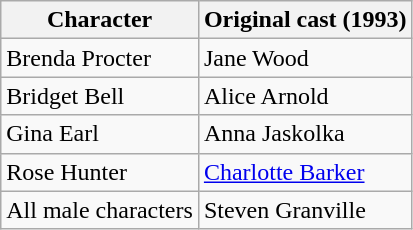<table class="wikitable">
<tr>
<th>Character</th>
<th>Original cast (1993)</th>
</tr>
<tr>
<td>Brenda Procter</td>
<td>Jane Wood</td>
</tr>
<tr>
<td>Bridget Bell</td>
<td>Alice Arnold</td>
</tr>
<tr>
<td>Gina Earl</td>
<td>Anna Jaskolka</td>
</tr>
<tr>
<td>Rose Hunter</td>
<td><a href='#'>Charlotte Barker</a></td>
</tr>
<tr>
<td>All male characters</td>
<td>Steven Granville</td>
</tr>
</table>
